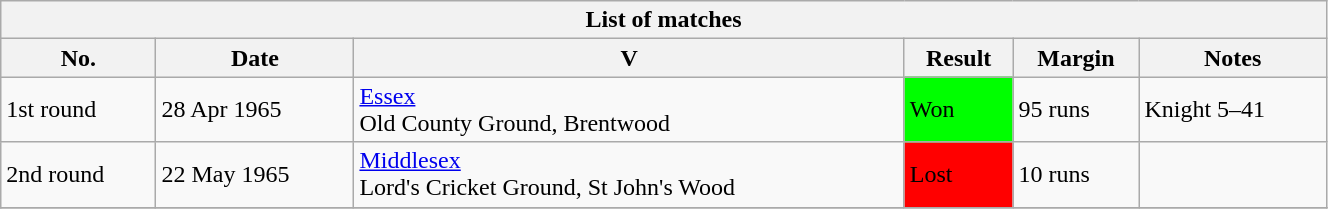<table class="wikitable" width="70%">
<tr>
<th bgcolor="#efefef" colspan=6>List of matches</th>
</tr>
<tr bgcolor="#efefef">
<th>No.</th>
<th>Date</th>
<th>V</th>
<th>Result</th>
<th>Margin</th>
<th>Notes</th>
</tr>
<tr>
<td>1st round</td>
<td>28 Apr 1965</td>
<td><a href='#'>Essex</a>  <br> Old County Ground, Brentwood</td>
<td bgcolor="#00FF00">Won</td>
<td>95 runs</td>
<td>Knight 5–41</td>
</tr>
<tr>
<td>2nd round</td>
<td>22 May 1965</td>
<td><a href='#'>Middlesex</a>  <br> Lord's Cricket Ground, St John's Wood</td>
<td bgcolor="#FF0000">Lost</td>
<td>10 runs</td>
<td></td>
</tr>
<tr>
</tr>
</table>
